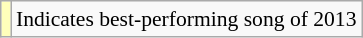<table class="wikitable" style="font-size:90%;">
<tr>
<td style="background-color:#FFFFBB"></td>
<td>Indicates best-performing song of 2013</td>
</tr>
</table>
